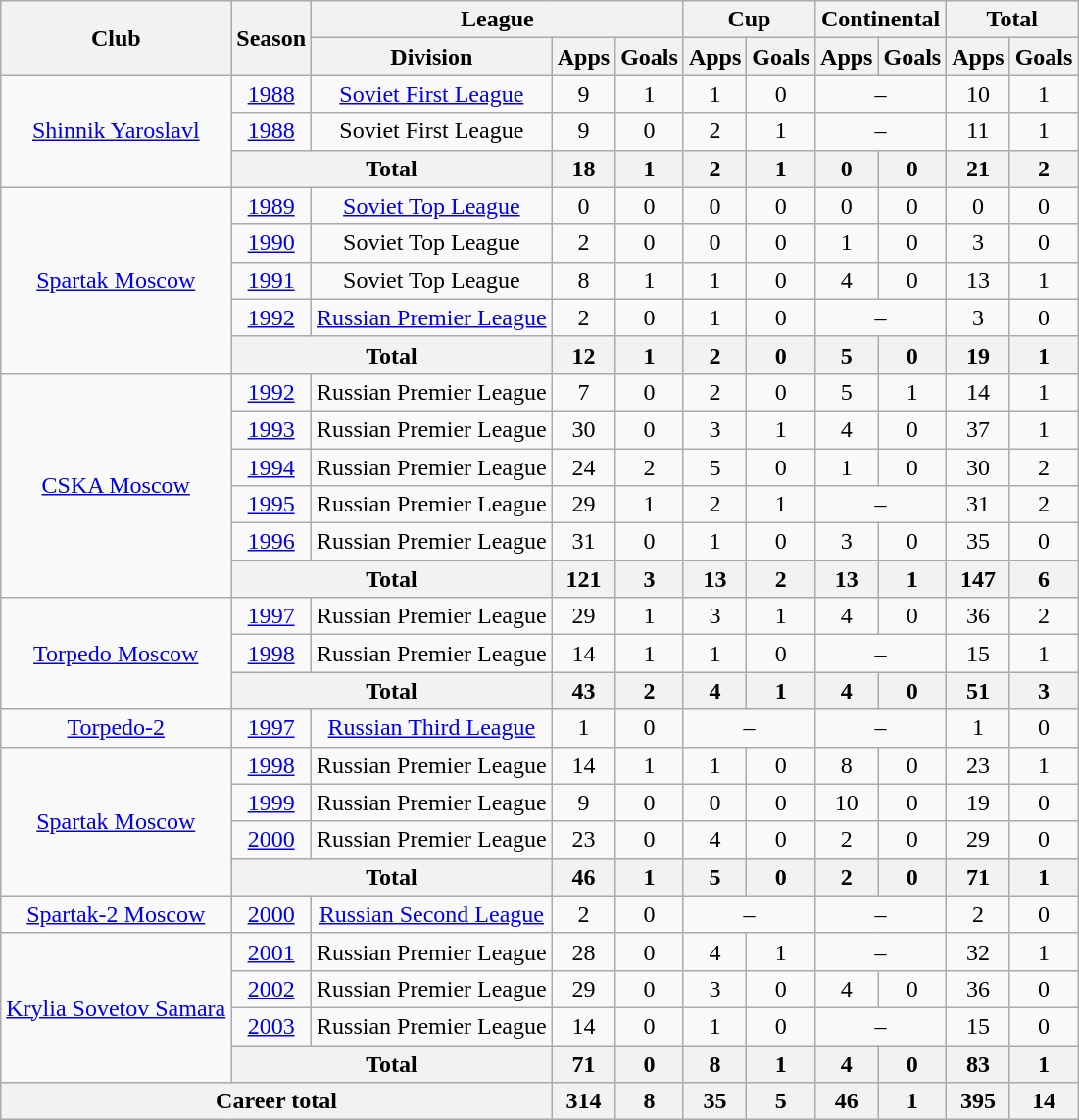<table class="wikitable" style="text-align: center;">
<tr>
<th rowspan=2>Club</th>
<th rowspan=2>Season</th>
<th colspan=3>League</th>
<th colspan=2>Cup</th>
<th colspan=2>Continental</th>
<th colspan=2>Total</th>
</tr>
<tr>
<th>Division</th>
<th>Apps</th>
<th>Goals</th>
<th>Apps</th>
<th>Goals</th>
<th>Apps</th>
<th>Goals</th>
<th>Apps</th>
<th>Goals</th>
</tr>
<tr>
<td rowspan="3"><a href='#'>Shinnik Yaroslavl</a></td>
<td><a href='#'>1988</a></td>
<td><a href='#'>Soviet First League</a></td>
<td>9</td>
<td>1</td>
<td>1</td>
<td>0</td>
<td colspan=2>–</td>
<td>10</td>
<td>1</td>
</tr>
<tr>
<td><a href='#'>1988</a></td>
<td>Soviet First League</td>
<td>9</td>
<td>0</td>
<td>2</td>
<td>1</td>
<td colspan=2>–</td>
<td>11</td>
<td>1</td>
</tr>
<tr>
<th colspan=2>Total</th>
<th>18</th>
<th>1</th>
<th>2</th>
<th>1</th>
<th>0</th>
<th>0</th>
<th>21</th>
<th>2</th>
</tr>
<tr>
<td rowspan="5"><a href='#'>Spartak Moscow</a></td>
<td><a href='#'>1989</a></td>
<td><a href='#'>Soviet Top League</a></td>
<td>0</td>
<td>0</td>
<td>0</td>
<td>0</td>
<td>0</td>
<td>0</td>
<td>0</td>
<td>0</td>
</tr>
<tr>
<td><a href='#'>1990</a></td>
<td>Soviet Top League</td>
<td>2</td>
<td>0</td>
<td>0</td>
<td>0</td>
<td>1</td>
<td>0</td>
<td>3</td>
<td>0</td>
</tr>
<tr>
<td><a href='#'>1991</a></td>
<td>Soviet Top League</td>
<td>8</td>
<td>1</td>
<td>1</td>
<td>0</td>
<td>4</td>
<td>0</td>
<td>13</td>
<td>1</td>
</tr>
<tr>
<td><a href='#'>1992</a></td>
<td><a href='#'>Russian Premier League</a></td>
<td>2</td>
<td>0</td>
<td>1</td>
<td>0</td>
<td colspan=2>–</td>
<td>3</td>
<td>0</td>
</tr>
<tr>
<th colspan=2>Total</th>
<th>12</th>
<th>1</th>
<th>2</th>
<th>0</th>
<th>5</th>
<th>0</th>
<th>19</th>
<th>1</th>
</tr>
<tr>
<td rowspan="6"><a href='#'>CSKA Moscow</a></td>
<td><a href='#'>1992</a></td>
<td>Russian Premier League</td>
<td>7</td>
<td>0</td>
<td>2</td>
<td>0</td>
<td>5</td>
<td>1</td>
<td>14</td>
<td>1</td>
</tr>
<tr>
<td><a href='#'>1993</a></td>
<td>Russian Premier League</td>
<td>30</td>
<td>0</td>
<td>3</td>
<td>1</td>
<td>4</td>
<td>0</td>
<td>37</td>
<td>1</td>
</tr>
<tr>
<td><a href='#'>1994</a></td>
<td>Russian Premier League</td>
<td>24</td>
<td>2</td>
<td>5</td>
<td>0</td>
<td>1</td>
<td>0</td>
<td>30</td>
<td>2</td>
</tr>
<tr>
<td><a href='#'>1995</a></td>
<td>Russian Premier League</td>
<td>29</td>
<td>1</td>
<td>2</td>
<td>1</td>
<td colspan=2>–</td>
<td>31</td>
<td>2</td>
</tr>
<tr>
<td><a href='#'>1996</a></td>
<td>Russian Premier League</td>
<td>31</td>
<td>0</td>
<td>1</td>
<td>0</td>
<td>3</td>
<td>0</td>
<td>35</td>
<td>0</td>
</tr>
<tr>
<th colspan=2>Total</th>
<th>121</th>
<th>3</th>
<th>13</th>
<th>2</th>
<th>13</th>
<th>1</th>
<th>147</th>
<th>6</th>
</tr>
<tr>
<td rowspan="3"><a href='#'>Torpedo Moscow</a></td>
<td><a href='#'>1997</a></td>
<td>Russian Premier League</td>
<td>29</td>
<td>1</td>
<td>3</td>
<td>1</td>
<td>4</td>
<td>0</td>
<td>36</td>
<td>2</td>
</tr>
<tr>
<td><a href='#'>1998</a></td>
<td>Russian Premier League</td>
<td>14</td>
<td>1</td>
<td>1</td>
<td>0</td>
<td colspan=2>–</td>
<td>15</td>
<td>1</td>
</tr>
<tr>
<th colspan=2>Total</th>
<th>43</th>
<th>2</th>
<th>4</th>
<th>1</th>
<th>4</th>
<th>0</th>
<th>51</th>
<th>3</th>
</tr>
<tr>
<td><a href='#'>Torpedo-2</a></td>
<td><a href='#'>1997</a></td>
<td><a href='#'>Russian Third League</a></td>
<td>1</td>
<td>0</td>
<td colspan=2>–</td>
<td colspan=2>–</td>
<td>1</td>
<td>0</td>
</tr>
<tr>
<td rowspan="4"><a href='#'>Spartak Moscow</a></td>
<td><a href='#'>1998</a></td>
<td>Russian Premier League</td>
<td>14</td>
<td>1</td>
<td>1</td>
<td>0</td>
<td>8</td>
<td>0</td>
<td>23</td>
<td>1</td>
</tr>
<tr>
<td><a href='#'>1999</a></td>
<td>Russian Premier League</td>
<td>9</td>
<td>0</td>
<td>0</td>
<td>0</td>
<td>10</td>
<td>0</td>
<td>19</td>
<td>0</td>
</tr>
<tr>
<td><a href='#'>2000</a></td>
<td>Russian Premier League</td>
<td>23</td>
<td>0</td>
<td>4</td>
<td>0</td>
<td>2</td>
<td>0</td>
<td>29</td>
<td>0</td>
</tr>
<tr>
<th colspan=2>Total</th>
<th>46</th>
<th>1</th>
<th>5</th>
<th>0</th>
<th>2</th>
<th>0</th>
<th>71</th>
<th>1</th>
</tr>
<tr>
<td><a href='#'>Spartak-2 Moscow</a></td>
<td><a href='#'>2000</a></td>
<td><a href='#'>Russian Second League</a></td>
<td>2</td>
<td>0</td>
<td colspan=2>–</td>
<td colspan=2>–</td>
<td>2</td>
<td>0</td>
</tr>
<tr>
<td rowspan="4"><a href='#'>Krylia Sovetov Samara</a></td>
<td><a href='#'>2001</a></td>
<td>Russian Premier League</td>
<td>28</td>
<td>0</td>
<td>4</td>
<td>1</td>
<td colspan=2>–</td>
<td>32</td>
<td>1</td>
</tr>
<tr>
<td><a href='#'>2002</a></td>
<td>Russian Premier League</td>
<td>29</td>
<td>0</td>
<td>3</td>
<td>0</td>
<td>4</td>
<td>0</td>
<td>36</td>
<td>0</td>
</tr>
<tr>
<td><a href='#'>2003</a></td>
<td>Russian Premier League</td>
<td>14</td>
<td>0</td>
<td>1</td>
<td>0</td>
<td colspan=2>–</td>
<td>15</td>
<td>0</td>
</tr>
<tr>
<th colspan=2>Total</th>
<th>71</th>
<th>0</th>
<th>8</th>
<th>1</th>
<th>4</th>
<th>0</th>
<th>83</th>
<th>1</th>
</tr>
<tr>
<th colspan=3>Career total</th>
<th>314</th>
<th>8</th>
<th>35</th>
<th>5</th>
<th>46</th>
<th>1</th>
<th>395</th>
<th>14</th>
</tr>
</table>
